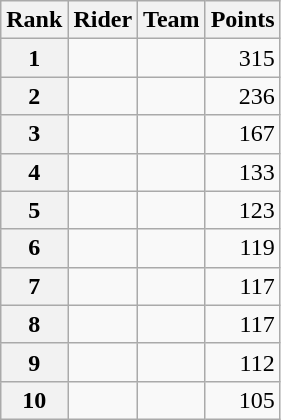<table class="wikitable" margin-bottom:0;">
<tr>
<th scope="col">Rank</th>
<th scope="col">Rider</th>
<th scope="col">Team</th>
<th scope="col">Points</th>
</tr>
<tr>
<th scope="row">1</th>
<td> </td>
<td></td>
<td align="right">315</td>
</tr>
<tr>
<th scope="row">2</th>
<td> </td>
<td></td>
<td align="right">236</td>
</tr>
<tr>
<th scope="row">3</th>
<td></td>
<td></td>
<td align="right">167</td>
</tr>
<tr>
<th scope="row">4</th>
<td></td>
<td></td>
<td align="right">133</td>
</tr>
<tr>
<th scope="row">5</th>
<td> </td>
<td></td>
<td align="right">123</td>
</tr>
<tr>
<th scope="row">6</th>
<td></td>
<td></td>
<td align="right">119</td>
</tr>
<tr>
<th scope="row">7</th>
<td> </td>
<td></td>
<td align="right">117</td>
</tr>
<tr>
<th scope="row">8</th>
<td></td>
<td></td>
<td align="right">117</td>
</tr>
<tr>
<th scope="row">9</th>
<td> </td>
<td></td>
<td align="right">112</td>
</tr>
<tr>
<th scope="row">10</th>
<td> </td>
<td></td>
<td align="right">105</td>
</tr>
</table>
